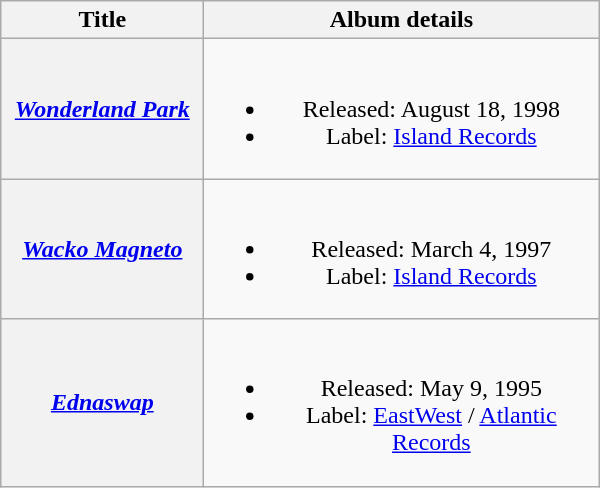<table class="wikitable plainrowheaders" style="text-align:center;">
<tr>
<th scope="col" style="width:8em;">Title</th>
<th scope="col" style="width:16em;">Album details</th>
</tr>
<tr>
<th scope="row"><em><a href='#'>Wonderland Park</a></em></th>
<td><br><ul><li>Released: August 18, 1998</li><li>Label: <a href='#'>Island Records</a></li></ul></td>
</tr>
<tr>
<th scope="row"><em><a href='#'>Wacko Magneto</a></em></th>
<td><br><ul><li>Released: March 4, 1997</li><li>Label: <a href='#'>Island Records</a></li></ul></td>
</tr>
<tr>
<th scope="row"><em><a href='#'>Ednaswap</a></em></th>
<td><br><ul><li>Released: May 9, 1995</li><li>Label: <a href='#'>EastWest</a> / <a href='#'>Atlantic Records</a></li></ul></td>
</tr>
</table>
